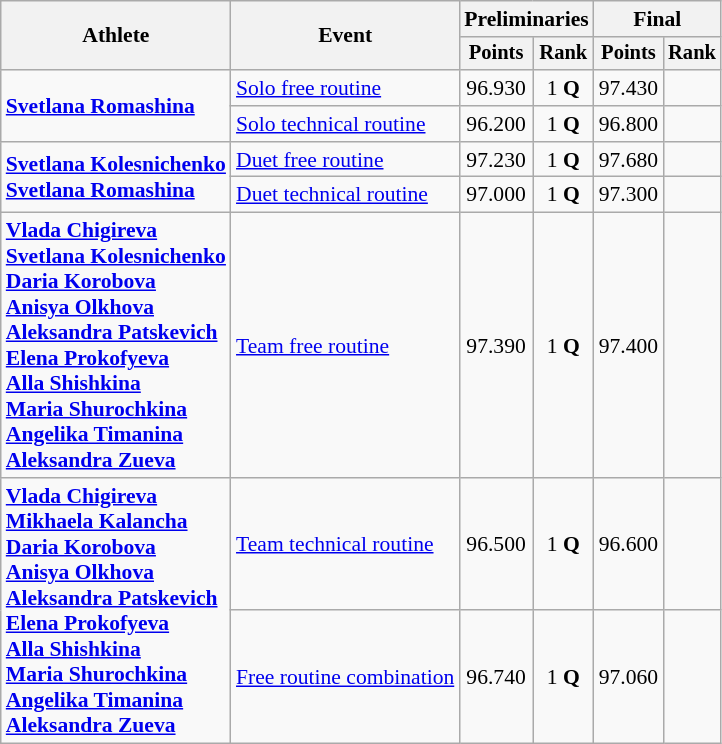<table class=wikitable style="font-size:90%">
<tr>
<th rowspan="2">Athlete</th>
<th rowspan="2">Event</th>
<th colspan="2">Preliminaries</th>
<th colspan="2">Final</th>
</tr>
<tr style="font-size:95%">
<th>Points</th>
<th>Rank</th>
<th>Points</th>
<th>Rank</th>
</tr>
<tr align=center>
<td align=left rowspan=2><strong><a href='#'>Svetlana Romashina</a></strong></td>
<td align=left><a href='#'>Solo free routine</a></td>
<td>96.930</td>
<td>1 <strong>Q</strong></td>
<td>97.430</td>
<td></td>
</tr>
<tr align=center>
<td align=left><a href='#'>Solo technical routine</a></td>
<td>96.200</td>
<td>1 <strong>Q</strong></td>
<td>96.800</td>
<td></td>
</tr>
<tr align=center>
<td align=left rowspan=2><strong><a href='#'>Svetlana Kolesnichenko</a><br><a href='#'>Svetlana Romashina</a></strong></td>
<td align=left><a href='#'>Duet free routine</a></td>
<td>97.230</td>
<td>1 <strong>Q</strong></td>
<td>97.680</td>
<td></td>
</tr>
<tr align=center>
<td align=left><a href='#'>Duet technical routine</a></td>
<td>97.000</td>
<td>1 <strong>Q</strong></td>
<td>97.300</td>
<td></td>
</tr>
<tr align=center>
<td align=left><strong><a href='#'>Vlada Chigireva</a><br><a href='#'>Svetlana Kolesnichenko</a><br><a href='#'>Daria Korobova</a><br><a href='#'>Anisya Olkhova</a><br><a href='#'>Aleksandra Patskevich</a><br><a href='#'>Elena Prokofyeva</a><br><a href='#'>Alla Shishkina</a><br><a href='#'>Maria Shurochkina</a><br><a href='#'>Angelika Timanina</a><br><a href='#'>Aleksandra Zueva</a></strong></td>
<td align=left><a href='#'>Team free routine</a></td>
<td>97.390</td>
<td>1 <strong>Q</strong></td>
<td>97.400</td>
<td></td>
</tr>
<tr align=center>
<td align=left rowspan=2><strong><a href='#'>Vlada Chigireva</a><br><a href='#'>Mikhaela Kalancha</a><br><a href='#'>Daria Korobova</a><br><a href='#'>Anisya Olkhova</a><br><a href='#'>Aleksandra Patskevich</a><br><a href='#'>Elena Prokofyeva</a><br><a href='#'>Alla Shishkina</a><br><a href='#'>Maria Shurochkina</a><br><a href='#'>Angelika Timanina</a><br><a href='#'>Aleksandra Zueva</a></strong></td>
<td align=left><a href='#'>Team technical routine</a></td>
<td>96.500</td>
<td>1 <strong>Q</strong></td>
<td>96.600</td>
<td></td>
</tr>
<tr align=center>
<td align=left><a href='#'>Free routine combination</a></td>
<td>96.740</td>
<td>1 <strong>Q</strong></td>
<td>97.060</td>
<td></td>
</tr>
</table>
